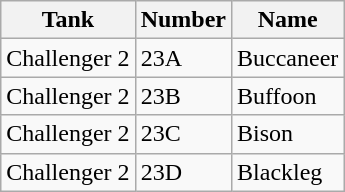<table class="wikitable">
<tr>
<th>Tank</th>
<th>Number</th>
<th>Name</th>
</tr>
<tr>
<td>Challenger 2</td>
<td>23A</td>
<td>Buccaneer</td>
</tr>
<tr>
<td>Challenger 2</td>
<td>23B</td>
<td>Buffoon</td>
</tr>
<tr>
<td>Challenger 2</td>
<td>23C</td>
<td>Bison</td>
</tr>
<tr>
<td>Challenger 2</td>
<td>23D</td>
<td>Blackleg</td>
</tr>
</table>
